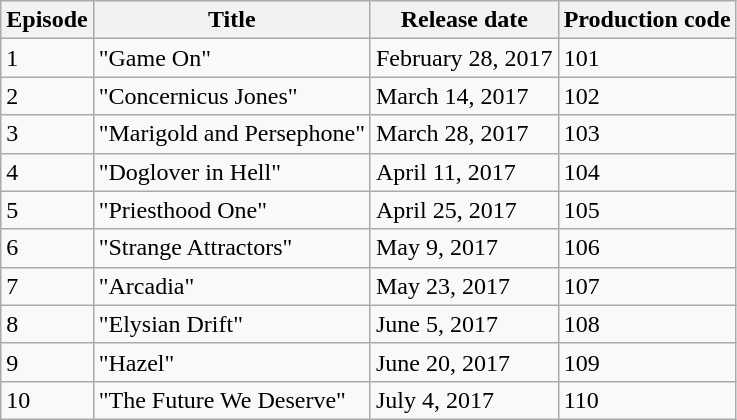<table class="wikitable">
<tr>
<th>Episode</th>
<th>Title</th>
<th>Release date</th>
<th>Production code</th>
</tr>
<tr>
<td>1</td>
<td>"Game On"</td>
<td>February 28, 2017</td>
<td>101</td>
</tr>
<tr>
<td>2</td>
<td>"Concernicus Jones"</td>
<td>March 14, 2017</td>
<td>102</td>
</tr>
<tr>
<td>3</td>
<td>"Marigold and Persephone"</td>
<td>March 28, 2017</td>
<td>103</td>
</tr>
<tr>
<td>4</td>
<td>"Doglover in Hell"</td>
<td>April 11, 2017</td>
<td>104</td>
</tr>
<tr>
<td>5</td>
<td>"Priesthood One"</td>
<td>April 25, 2017</td>
<td>105</td>
</tr>
<tr>
<td>6</td>
<td>"Strange Attractors"</td>
<td>May 9, 2017</td>
<td>106</td>
</tr>
<tr>
<td>7</td>
<td>"Arcadia"</td>
<td>May 23, 2017</td>
<td>107</td>
</tr>
<tr>
<td>8</td>
<td>"Elysian Drift"</td>
<td>June 5, 2017</td>
<td>108</td>
</tr>
<tr>
<td>9</td>
<td>"Hazel"</td>
<td>June 20, 2017</td>
<td>109</td>
</tr>
<tr>
<td>10</td>
<td>"The Future We Deserve"</td>
<td>July 4, 2017</td>
<td>110</td>
</tr>
</table>
